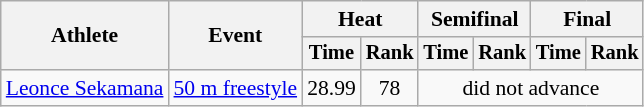<table class=wikitable style="font-size:90%">
<tr>
<th rowspan="2">Athlete</th>
<th rowspan="2">Event</th>
<th colspan="2">Heat</th>
<th colspan="2">Semifinal</th>
<th colspan="2">Final</th>
</tr>
<tr style="font-size:95%">
<th>Time</th>
<th>Rank</th>
<th>Time</th>
<th>Rank</th>
<th>Time</th>
<th>Rank</th>
</tr>
<tr align=center>
<td align=left><a href='#'>Leonce Sekamana</a></td>
<td align=left><a href='#'>50 m freestyle</a></td>
<td>28.99</td>
<td>78</td>
<td colspan=4>did not advance</td>
</tr>
</table>
